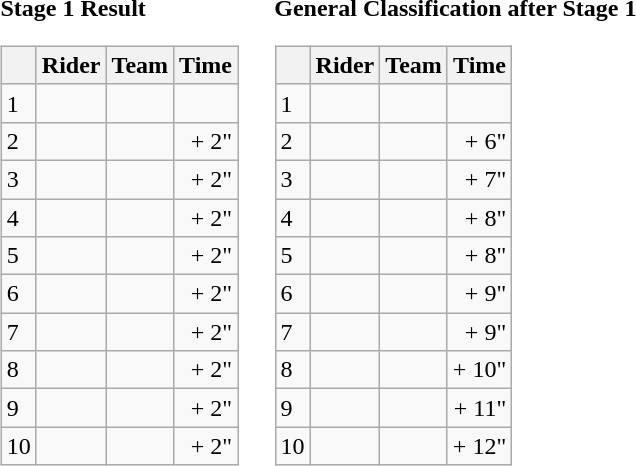<table>
<tr>
<td><strong>Stage 1 Result</strong><br><table class="wikitable">
<tr>
<th></th>
<th>Rider</th>
<th>Team</th>
<th>Time</th>
</tr>
<tr>
<td>1</td>
<td></td>
<td></td>
<td align="right"></td>
</tr>
<tr>
<td>2</td>
<td></td>
<td></td>
<td align="right">+ 2"</td>
</tr>
<tr>
<td>3</td>
<td></td>
<td></td>
<td align="right">+ 2"</td>
</tr>
<tr>
<td>4</td>
<td></td>
<td></td>
<td align="right">+ 2"</td>
</tr>
<tr>
<td>5</td>
<td></td>
<td></td>
<td align="right">+ 2"</td>
</tr>
<tr>
<td>6</td>
<td></td>
<td></td>
<td align="right">+ 2"</td>
</tr>
<tr>
<td>7</td>
<td></td>
<td></td>
<td align="right">+ 2"</td>
</tr>
<tr>
<td>8</td>
<td></td>
<td></td>
<td align="right">+ 2"</td>
</tr>
<tr>
<td>9</td>
<td></td>
<td></td>
<td align="right">+ 2"</td>
</tr>
<tr>
<td>10</td>
<td></td>
<td></td>
<td align="right">+ 2"</td>
</tr>
</table>
</td>
<td></td>
<td><strong>General Classification after Stage 1</strong><br><table class="wikitable">
<tr>
<th></th>
<th>Rider</th>
<th>Team</th>
<th>Time</th>
</tr>
<tr>
<td>1</td>
<td> </td>
<td></td>
<td align="right"></td>
</tr>
<tr>
<td>2</td>
<td></td>
<td></td>
<td align="right">+ 6"</td>
</tr>
<tr>
<td>3</td>
<td></td>
<td></td>
<td align="right">+ 7"</td>
</tr>
<tr>
<td>4</td>
<td></td>
<td></td>
<td align="right">+ 8"</td>
</tr>
<tr>
<td>5</td>
<td></td>
<td></td>
<td align="right">+ 8"</td>
</tr>
<tr>
<td>6</td>
<td></td>
<td></td>
<td align="right">+ 9"</td>
</tr>
<tr>
<td>7</td>
<td> </td>
<td></td>
<td align="right">+ 9"</td>
</tr>
<tr>
<td>8</td>
<td></td>
<td></td>
<td align="right">+ 10"</td>
</tr>
<tr>
<td>9</td>
<td></td>
<td></td>
<td align="right">+ 11"</td>
</tr>
<tr>
<td>10</td>
<td></td>
<td></td>
<td align="right">+ 12"</td>
</tr>
</table>
</td>
</tr>
</table>
